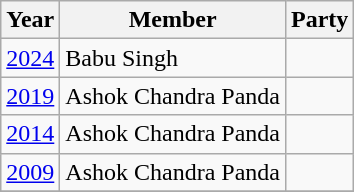<table class="wikitable sortable">
<tr>
<th>Year</th>
<th>Member</th>
<th colspan=2>Party</th>
</tr>
<tr>
<td><a href='#'>2024</a></td>
<td>Babu Singh</td>
<td></td>
</tr>
<tr>
<td><a href='#'>2019</a></td>
<td>Ashok Chandra Panda</td>
<td></td>
</tr>
<tr>
<td><a href='#'>2014</a></td>
<td>Ashok Chandra Panda</td>
<td></td>
</tr>
<tr>
<td><a href='#'>2009</a></td>
<td>Ashok Chandra Panda</td>
<td></td>
</tr>
<tr>
</tr>
</table>
